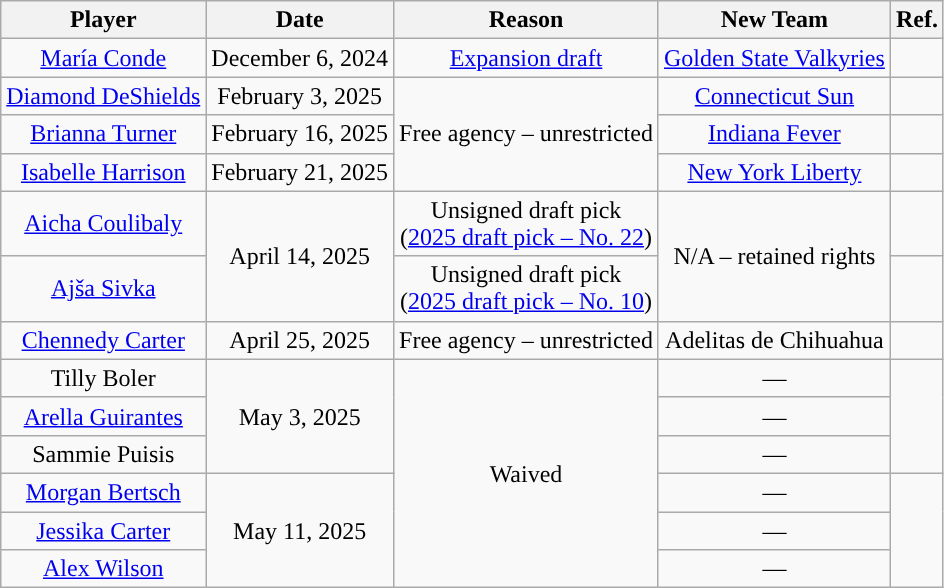<table class="wikitable sortable sortable" style="text-align: center">
<tr>
<th>Player</th>
<th>Date</th>
<th>Reason</th>
<th>New Team</th>
<th>Ref.</th>
</tr>
<tr>
<td><a href='#'>María Conde</a></td>
<td>December 6, 2024</td>
<td><a href='#'>Expansion draft</a></td>
<td><a href='#'>Golden State Valkyries</a></td>
<td></td>
</tr>
<tr>
<td><a href='#'>Diamond DeShields</a></td>
<td>February 3, 2025</td>
<td rowspan=3>Free agency – unrestricted</td>
<td><a href='#'>Connecticut Sun</a></td>
<td></td>
</tr>
<tr>
<td><a href='#'>Brianna Turner</a></td>
<td>February 16, 2025</td>
<td><a href='#'>Indiana Fever</a></td>
<td></td>
</tr>
<tr>
<td><a href='#'>Isabelle Harrison</a></td>
<td>February 21, 2025</td>
<td><a href='#'>New York Liberty</a></td>
<td></td>
</tr>
<tr>
<td><a href='#'>Aicha Coulibaly</a></td>
<td rowspan=2>April 14, 2025</td>
<td>Unsigned draft pick<br>(<a href='#'>2025 draft pick – No. 22</a>)</td>
<td rowspan=2>N/A – retained rights</td>
<td></td>
</tr>
<tr>
<td><a href='#'>Ajša Sivka</a></td>
<td>Unsigned draft pick<br>(<a href='#'>2025 draft pick – No. 10</a>)</td>
<td></td>
</tr>
<tr>
<td><a href='#'>Chennedy Carter</a></td>
<td>April 25, 2025</td>
<td>Free agency – unrestricted</td>
<td>Adelitas de Chihuahua</td>
<td></td>
</tr>
<tr>
<td>Tilly Boler</td>
<td rowspan=3>May 3, 2025</td>
<td rowspan=6>Waived</td>
<td>—</td>
<td rowspan=3></td>
</tr>
<tr>
<td><a href='#'>Arella Guirantes</a></td>
<td>—</td>
</tr>
<tr>
<td>Sammie Puisis</td>
<td>—</td>
</tr>
<tr>
<td><a href='#'>Morgan Bertsch</a></td>
<td rowspan=3>May 11, 2025</td>
<td>—</td>
<td rowspan=3></td>
</tr>
<tr>
<td><a href='#'>Jessika Carter</a></td>
<td>—</td>
</tr>
<tr>
<td><a href='#'>Alex Wilson</a></td>
<td>—</td>
</tr>
</table>
